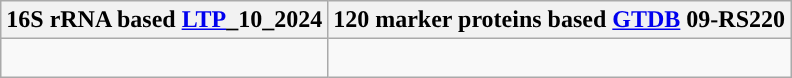<table class="wikitable">
<tr>
<th colspan=1>16S rRNA based <a href='#'>LTP</a>_10_2024</th>
<th colspan=1>120 marker proteins based <a href='#'>GTDB</a> 09-RS220</th>
</tr>
<tr>
<td style="vertical-align:top"><br></td>
<td><br></td>
</tr>
</table>
